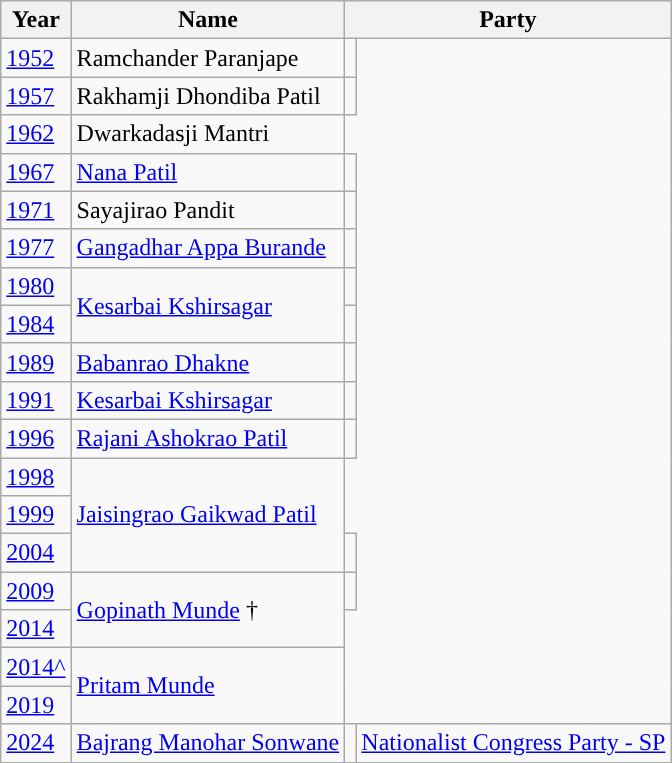<table class="wikitable">
<tr>
<th>Year</th>
<th>Name</th>
<th colspan="2">Party</th>
</tr>
<tr>
<td><a href='#'>1952</a></td>
<td>Ramchander Paranjape</td>
<td></td>
</tr>
<tr>
<td><a href='#'>1957</a></td>
<td>Rakhamji Dhondiba Patil</td>
<td></td>
</tr>
<tr>
<td><a href='#'>1962</a></td>
<td>Dwarkadasji Mantri</td>
</tr>
<tr>
<td><a href='#'>1967</a></td>
<td><a href='#'>Nana Patil</a></td>
<td></td>
</tr>
<tr>
<td><a href='#'>1971</a></td>
<td>Sayajirao Pandit</td>
<td></td>
</tr>
<tr>
<td><a href='#'>1977</a></td>
<td><a href='#'>Gangadhar Appa Burande</a></td>
<td></td>
</tr>
<tr>
<td><a href='#'>1980</a></td>
<td rowspan="2"><a href='#'>Kesarbai Kshirsagar</a></td>
<td></td>
</tr>
<tr>
<td><a href='#'>1984</a></td>
<td></td>
</tr>
<tr>
<td><a href='#'>1989</a></td>
<td><a href='#'>Babanrao Dhakne</a></td>
<td></td>
</tr>
<tr>
<td><a href='#'>1991</a></td>
<td><a href='#'>Kesarbai Kshirsagar</a></td>
<td></td>
</tr>
<tr>
<td><a href='#'>1996</a></td>
<td><a href='#'>Rajani Ashokrao Patil</a></td>
<td></td>
</tr>
<tr>
<td><a href='#'>1998</a></td>
<td rowspan="3"><a href='#'>Jaisingrao Gaikwad Patil</a></td>
</tr>
<tr>
<td><a href='#'>1999</a></td>
</tr>
<tr>
<td><a href='#'>2004</a></td>
<td></td>
</tr>
<tr>
<td><a href='#'>2009</a></td>
<td rowspan="2"><a href='#'>Gopinath Munde</a> †</td>
<td></td>
</tr>
<tr>
<td><a href='#'>2014</a></td>
</tr>
<tr>
<td><a href='#'>2014^</a></td>
<td rowspan="2"><a href='#'>Pritam Munde</a></td>
</tr>
<tr>
<td><a href='#'>2019</a></td>
</tr>
<tr>
<td><a href='#'>2024</a></td>
<td><a href='#'>Bajrang Manohar Sonwane</a></td>
<td style="background-color: "></td>
<td><a href='#'>Nationalist Congress Party - SP</a></td>
</tr>
<tr>
</tr>
</table>
